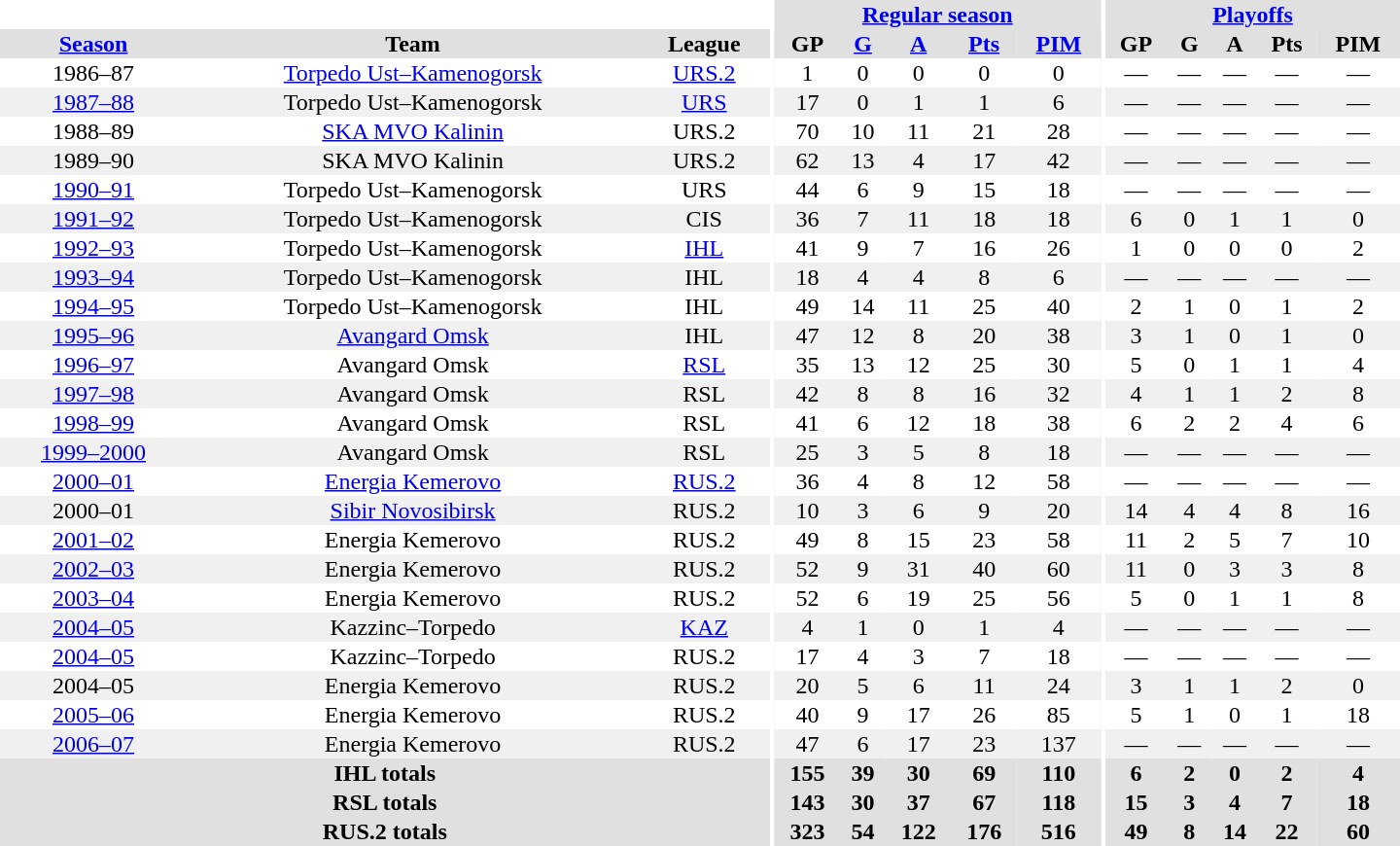<table border="0" cellpadding="1" cellspacing="0" style="text-align:center; width:60em">
<tr bgcolor="#e0e0e0">
<th colspan="3" bgcolor="#ffffff"></th>
<th rowspan="99" bgcolor="#ffffff"></th>
<th colspan="5"><a href='#'>Regular season</a></th>
<th rowspan="99" bgcolor="#ffffff"></th>
<th colspan="5"><a href='#'>Playoffs</a></th>
</tr>
<tr bgcolor="#e0e0e0">
<th><a href='#'>Season</a></th>
<th>Team</th>
<th>League</th>
<th>GP</th>
<th><a href='#'>G</a></th>
<th><a href='#'>A</a></th>
<th><a href='#'>Pts</a></th>
<th><a href='#'>PIM</a></th>
<th>GP</th>
<th>G</th>
<th>A</th>
<th>Pts</th>
<th>PIM</th>
</tr>
<tr>
<td>1986–87</td>
<td><a href='#'>Torpedo Ust–Kamenogorsk</a></td>
<td><a href='#'>URS.2</a></td>
<td>1</td>
<td>0</td>
<td>0</td>
<td>0</td>
<td>0</td>
<td>—</td>
<td>—</td>
<td>—</td>
<td>—</td>
<td>—</td>
</tr>
<tr bgcolor="#f0f0f0">
<td><a href='#'>1987–88</a></td>
<td>Torpedo Ust–Kamenogorsk</td>
<td><a href='#'>URS</a></td>
<td>17</td>
<td>0</td>
<td>1</td>
<td>1</td>
<td>6</td>
<td>—</td>
<td>—</td>
<td>—</td>
<td>—</td>
<td>—</td>
</tr>
<tr>
<td>1988–89</td>
<td><a href='#'>SKA MVO Kalinin</a></td>
<td>URS.2</td>
<td>70</td>
<td>10</td>
<td>11</td>
<td>21</td>
<td>28</td>
<td>—</td>
<td>—</td>
<td>—</td>
<td>—</td>
<td>—</td>
</tr>
<tr bgcolor="#f0f0f0">
<td>1989–90</td>
<td>SKA MVO Kalinin</td>
<td>URS.2</td>
<td>62</td>
<td>13</td>
<td>4</td>
<td>17</td>
<td>42</td>
<td>—</td>
<td>—</td>
<td>—</td>
<td>—</td>
<td>—</td>
</tr>
<tr>
<td><a href='#'>1990–91</a></td>
<td>Torpedo Ust–Kamenogorsk</td>
<td>URS</td>
<td>44</td>
<td>6</td>
<td>9</td>
<td>15</td>
<td>18</td>
<td>—</td>
<td>—</td>
<td>—</td>
<td>—</td>
<td>—</td>
</tr>
<tr bgcolor="#f0f0f0">
<td><a href='#'>1991–92</a></td>
<td>Torpedo Ust–Kamenogorsk</td>
<td>CIS</td>
<td>36</td>
<td>7</td>
<td>11</td>
<td>18</td>
<td>18</td>
<td>6</td>
<td>0</td>
<td>1</td>
<td>1</td>
<td>0</td>
</tr>
<tr>
<td><a href='#'>1992–93</a></td>
<td>Torpedo Ust–Kamenogorsk</td>
<td><a href='#'>IHL</a></td>
<td>41</td>
<td>9</td>
<td>7</td>
<td>16</td>
<td>26</td>
<td>1</td>
<td>0</td>
<td>0</td>
<td>0</td>
<td>2</td>
</tr>
<tr bgcolor="#f0f0f0">
<td><a href='#'>1993–94</a></td>
<td>Torpedo Ust–Kamenogorsk</td>
<td>IHL</td>
<td>18</td>
<td>4</td>
<td>4</td>
<td>8</td>
<td>6</td>
<td>—</td>
<td>—</td>
<td>—</td>
<td>—</td>
<td>—</td>
</tr>
<tr>
<td><a href='#'>1994–95</a></td>
<td>Torpedo Ust–Kamenogorsk</td>
<td>IHL</td>
<td>49</td>
<td>14</td>
<td>11</td>
<td>25</td>
<td>40</td>
<td>2</td>
<td>1</td>
<td>0</td>
<td>1</td>
<td>2</td>
</tr>
<tr bgcolor="#f0f0f0">
<td><a href='#'>1995–96</a></td>
<td><a href='#'>Avangard Omsk</a></td>
<td>IHL</td>
<td>47</td>
<td>12</td>
<td>8</td>
<td>20</td>
<td>38</td>
<td>3</td>
<td>1</td>
<td>0</td>
<td>1</td>
<td>0</td>
</tr>
<tr>
<td><a href='#'>1996–97</a></td>
<td>Avangard Omsk</td>
<td><a href='#'>RSL</a></td>
<td>35</td>
<td>13</td>
<td>12</td>
<td>25</td>
<td>30</td>
<td>5</td>
<td>0</td>
<td>1</td>
<td>1</td>
<td>4</td>
</tr>
<tr bgcolor="#f0f0f0">
<td><a href='#'>1997–98</a></td>
<td>Avangard Omsk</td>
<td>RSL</td>
<td>42</td>
<td>8</td>
<td>8</td>
<td>16</td>
<td>32</td>
<td>4</td>
<td>1</td>
<td>1</td>
<td>2</td>
<td>8</td>
</tr>
<tr>
<td><a href='#'>1998–99</a></td>
<td>Avangard Omsk</td>
<td>RSL</td>
<td>41</td>
<td>6</td>
<td>12</td>
<td>18</td>
<td>38</td>
<td>6</td>
<td>2</td>
<td>2</td>
<td>4</td>
<td>6</td>
</tr>
<tr bgcolor="#f0f0f0">
<td><a href='#'>1999–2000</a></td>
<td>Avangard Omsk</td>
<td>RSL</td>
<td>25</td>
<td>3</td>
<td>5</td>
<td>8</td>
<td>18</td>
<td>—</td>
<td>—</td>
<td>—</td>
<td>—</td>
<td>—</td>
</tr>
<tr>
<td><a href='#'>2000–01</a></td>
<td><a href='#'>Energia Kemerovo</a></td>
<td><a href='#'>RUS.2</a></td>
<td>36</td>
<td>4</td>
<td>8</td>
<td>12</td>
<td>58</td>
<td>—</td>
<td>—</td>
<td>—</td>
<td>—</td>
<td>—</td>
</tr>
<tr bgcolor="#f0f0f0">
<td>2000–01</td>
<td><a href='#'>Sibir Novosibirsk</a></td>
<td>RUS.2</td>
<td>10</td>
<td>3</td>
<td>6</td>
<td>9</td>
<td>20</td>
<td>14</td>
<td>4</td>
<td>4</td>
<td>8</td>
<td>16</td>
</tr>
<tr>
<td><a href='#'>2001–02</a></td>
<td>Energia Kemerovo</td>
<td>RUS.2</td>
<td>49</td>
<td>8</td>
<td>15</td>
<td>23</td>
<td>58</td>
<td>11</td>
<td>2</td>
<td>5</td>
<td>7</td>
<td>10</td>
</tr>
<tr bgcolor="#f0f0f0">
<td><a href='#'>2002–03</a></td>
<td>Energia Kemerovo</td>
<td>RUS.2</td>
<td>52</td>
<td>9</td>
<td>31</td>
<td>40</td>
<td>60</td>
<td>11</td>
<td>0</td>
<td>3</td>
<td>3</td>
<td>8</td>
</tr>
<tr>
<td><a href='#'>2003–04</a></td>
<td>Energia Kemerovo</td>
<td>RUS.2</td>
<td>52</td>
<td>6</td>
<td>19</td>
<td>25</td>
<td>56</td>
<td>5</td>
<td>0</td>
<td>1</td>
<td>1</td>
<td>8</td>
</tr>
<tr bgcolor="#f0f0f0">
<td><a href='#'>2004–05</a></td>
<td>Kazzinc–Torpedo</td>
<td><a href='#'>KAZ</a></td>
<td>4</td>
<td>1</td>
<td>0</td>
<td>1</td>
<td>4</td>
<td>—</td>
<td>—</td>
<td>—</td>
<td>—</td>
<td>—</td>
</tr>
<tr>
<td><a href='#'>2004–05</a></td>
<td>Kazzinc–Torpedo</td>
<td>RUS.2</td>
<td>17</td>
<td>4</td>
<td>3</td>
<td>7</td>
<td>18</td>
<td>—</td>
<td>—</td>
<td>—</td>
<td>—</td>
<td>—</td>
</tr>
<tr bgcolor="#f0f0f0">
<td>2004–05</td>
<td>Energia Kemerovo</td>
<td>RUS.2</td>
<td>20</td>
<td>5</td>
<td>6</td>
<td>11</td>
<td>24</td>
<td>3</td>
<td>1</td>
<td>1</td>
<td>2</td>
<td>0</td>
</tr>
<tr>
<td><a href='#'>2005–06</a></td>
<td>Energia Kemerovo</td>
<td>RUS.2</td>
<td>40</td>
<td>9</td>
<td>17</td>
<td>26</td>
<td>85</td>
<td>5</td>
<td>1</td>
<td>0</td>
<td>1</td>
<td>18</td>
</tr>
<tr bgcolor="#f0f0f0">
<td><a href='#'>2006–07</a></td>
<td>Energia Kemerovo</td>
<td>RUS.2</td>
<td>47</td>
<td>6</td>
<td>17</td>
<td>23</td>
<td>137</td>
<td>—</td>
<td>—</td>
<td>—</td>
<td>—</td>
<td>—</td>
</tr>
<tr bgcolor="#e0e0e0">
<th colspan="3">IHL totals</th>
<th>155</th>
<th>39</th>
<th>30</th>
<th>69</th>
<th>110</th>
<th>6</th>
<th>2</th>
<th>0</th>
<th>2</th>
<th>4</th>
</tr>
<tr bgcolor="#e0e0e0">
<th colspan="3">RSL totals</th>
<th>143</th>
<th>30</th>
<th>37</th>
<th>67</th>
<th>118</th>
<th>15</th>
<th>3</th>
<th>4</th>
<th>7</th>
<th>18</th>
</tr>
<tr bgcolor="#e0e0e0">
<th colspan="3">RUS.2 totals</th>
<th>323</th>
<th>54</th>
<th>122</th>
<th>176</th>
<th>516</th>
<th>49</th>
<th>8</th>
<th>14</th>
<th>22</th>
<th>60</th>
</tr>
</table>
